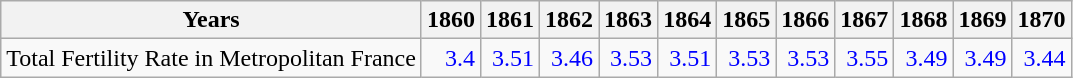<table class="wikitable " style="text-align:right">
<tr>
<th>Years</th>
<th>1860</th>
<th>1861</th>
<th>1862</th>
<th>1863</th>
<th>1864</th>
<th>1865</th>
<th>1866</th>
<th>1867</th>
<th>1868</th>
<th>1869</th>
<th>1870</th>
</tr>
<tr>
<td style="text-align:left;">Total Fertility Rate in Metropolitan France</td>
<td style="text-align:right; color:blue;">3.4</td>
<td style="text-align:right; color:blue;">3.51</td>
<td style="text-align:right; color:blue;">3.46</td>
<td style="text-align:right; color:blue;">3.53</td>
<td style="text-align:right; color:blue;">3.51</td>
<td style="text-align:right; color:blue;">3.53</td>
<td style="text-align:right; color:blue;">3.53</td>
<td style="text-align:right; color:blue;">3.55</td>
<td style="text-align:right; color:blue;">3.49</td>
<td style="text-align:right; color:blue;">3.49</td>
<td style="text-align:right; color:blue;">3.44</td>
</tr>
</table>
